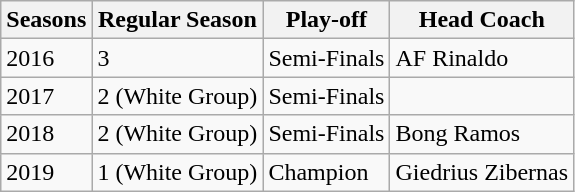<table class="wikitable">
<tr>
<th>Seasons</th>
<th>Regular Season</th>
<th>Play-off</th>
<th>Head Coach</th>
</tr>
<tr>
<td>2016</td>
<td>3</td>
<td>Semi-Finals</td>
<td>AF Rinaldo</td>
</tr>
<tr>
<td>2017</td>
<td>2 (White Group)</td>
<td>Semi-Finals</td>
<td></td>
</tr>
<tr>
<td>2018</td>
<td>2 (White Group)</td>
<td>Semi-Finals</td>
<td>Bong Ramos</td>
</tr>
<tr>
<td>2019</td>
<td>1 (White Group)</td>
<td>Champion</td>
<td>Giedrius Zibernas</td>
</tr>
</table>
